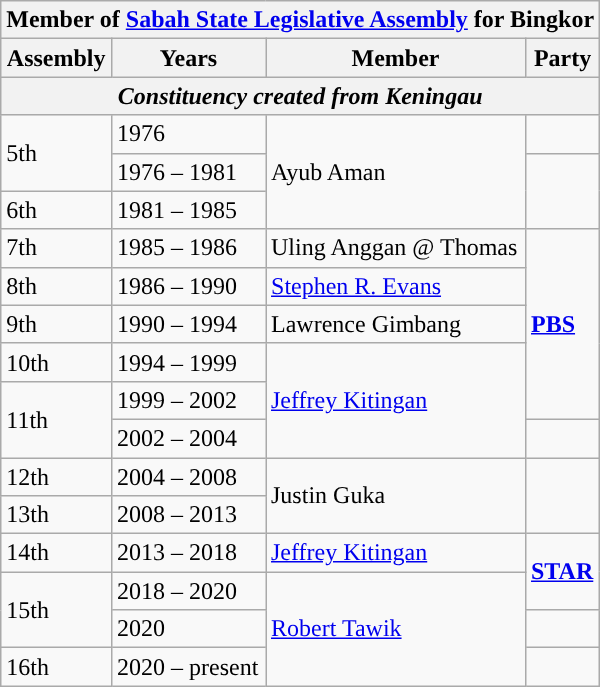<table class="wikitable">
<tr>
<th colspan="4">Member of <a href='#'>Sabah State Legislative Assembly</a> for Bingkor</th>
</tr>
<tr>
<th>Assembly</th>
<th>Years</th>
<th>Member</th>
<th>Party</th>
</tr>
<tr>
<th colspan="4" align="center"><em>Constituency created from Keningau</em></th>
</tr>
<tr>
<td rowspan="2">5th</td>
<td>1976</td>
<td rowspan="3">Ayub Aman</td>
<td></td>
</tr>
<tr>
<td>1976 – 1981</td>
<td rowspan="2"></td>
</tr>
<tr>
<td>6th</td>
<td>1981 – 1985</td>
</tr>
<tr>
<td>7th</td>
<td>1985 – 1986</td>
<td>Uling Anggan @ Thomas</td>
<td rowspan="5"><strong><a href='#'>PBS</a></strong></td>
</tr>
<tr>
<td>8th</td>
<td>1986 – 1990</td>
<td><a href='#'>Stephen R. Evans</a></td>
</tr>
<tr>
<td>9th</td>
<td>1990 – 1994</td>
<td>Lawrence Gimbang</td>
</tr>
<tr>
<td>10th</td>
<td>1994 – 1999</td>
<td rowspan="3"><a href='#'>Jeffrey Kitingan</a></td>
</tr>
<tr>
<td rowspan="2">11th</td>
<td>1999 – 2002</td>
</tr>
<tr>
<td>2002 – 2004</td>
<td></td>
</tr>
<tr>
<td>12th</td>
<td>2004 – 2008</td>
<td rowspan="2">Justin Guka</td>
<td rowspan="2"></td>
</tr>
<tr>
<td>13th</td>
<td>2008 – 2013</td>
</tr>
<tr>
<td>14th</td>
<td>2013 – 2018</td>
<td><a href='#'>Jeffrey Kitingan</a></td>
<td rowspan="2"><strong><a href='#'>STAR</a></strong></td>
</tr>
<tr>
<td rowspan="2">15th</td>
<td>2018 – 2020</td>
<td rowspan="3"><a href='#'>Robert Tawik</a></td>
</tr>
<tr>
<td>2020</td>
<td></td>
</tr>
<tr>
<td>16th</td>
<td>2020 – present</td>
<td></td>
</tr>
</table>
